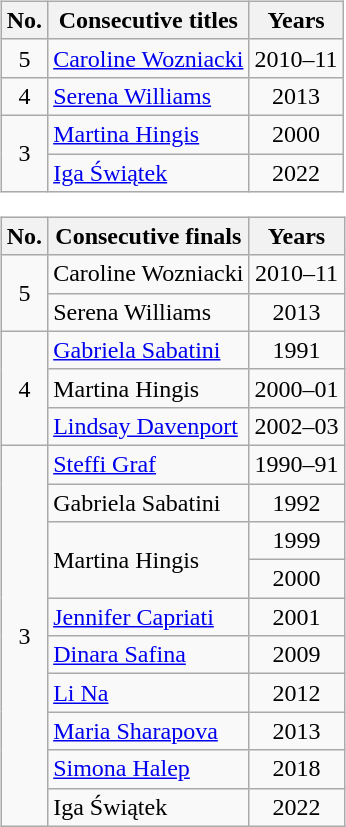<table>
<tr style="vertical-align:top">
<td><br><table class="wikitable" style="text-align:center">
<tr>
<th scope="col" style="width:20">No.</th>
<th scope="col">Consecutive titles</th>
<th scope="col">Years</th>
</tr>
<tr>
<td>5</td>
<td style="text-align:left"> <a href='#'>Caroline Wozniacki</a></td>
<td>2010–11</td>
</tr>
<tr>
<td>4</td>
<td style="text-align:left"> <a href='#'>Serena Williams</a></td>
<td>2013</td>
</tr>
<tr>
<td rowspan="2">3</td>
<td style="text-align:left"> <a href='#'>Martina Hingis</a></td>
<td>2000</td>
</tr>
<tr>
<td style="text-align:left"> <a href='#'>Iga Świątek</a></td>
<td>2022</td>
</tr>
</table>
<table class="wikitable" style="text-align:center">
<tr>
<th scope="col" style="width:20">No.</th>
<th scope="col">Consecutive finals</th>
<th scope="col">Years</th>
</tr>
<tr>
<td rowspan="2">5</td>
<td style="text-align:left"> Caroline Wozniacki</td>
<td>2010–11</td>
</tr>
<tr>
<td style="text-align:left"> Serena Williams</td>
<td>2013</td>
</tr>
<tr>
<td rowspan="3">4</td>
<td style="text-align:left"> <a href='#'>Gabriela Sabatini</a></td>
<td>1991</td>
</tr>
<tr>
<td style="text-align:left"> Martina Hingis</td>
<td>2000–01</td>
</tr>
<tr>
<td style="text-align:left"> <a href='#'>Lindsay Davenport</a></td>
<td>2002–03</td>
</tr>
<tr>
<td rowspan="10">3</td>
<td style="text-align:left"> <a href='#'>Steffi Graf</a></td>
<td>1990–91</td>
</tr>
<tr>
<td style="text-align:left"> Gabriela Sabatini</td>
<td>1992</td>
</tr>
<tr>
<td style="text-align:left" rowspan=2> Martina Hingis</td>
<td>1999</td>
</tr>
<tr>
<td>2000</td>
</tr>
<tr>
<td style="text-align:left"> <a href='#'>Jennifer Capriati</a></td>
<td>2001</td>
</tr>
<tr>
<td style="text-align:left"> <a href='#'>Dinara Safina</a></td>
<td>2009</td>
</tr>
<tr>
<td style="text-align:left"> <a href='#'>Li Na</a></td>
<td>2012</td>
</tr>
<tr>
<td style="text-align:left"> <a href='#'>Maria Sharapova</a></td>
<td>2013</td>
</tr>
<tr>
<td style="text-align:left"> <a href='#'>Simona Halep</a></td>
<td>2018</td>
</tr>
<tr>
<td style="text-align:left"> Iga Świątek</td>
<td>2022</td>
</tr>
</table>
</td>
</tr>
</table>
